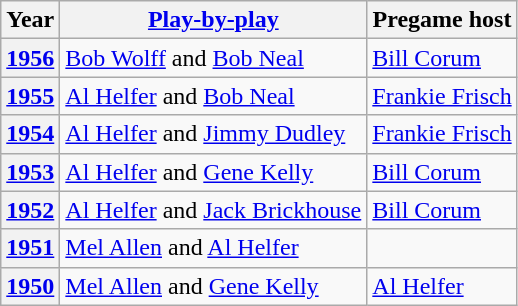<table class="wikitable">
<tr>
<th>Year</th>
<th><a href='#'>Play-by-play</a></th>
<th>Pregame host</th>
</tr>
<tr>
<th><a href='#'>1956</a></th>
<td><a href='#'>Bob Wolff</a> and <a href='#'>Bob Neal</a></td>
<td><a href='#'>Bill Corum</a></td>
</tr>
<tr>
<th><a href='#'>1955</a></th>
<td><a href='#'>Al Helfer</a> and <a href='#'>Bob Neal</a></td>
<td><a href='#'>Frankie Frisch</a></td>
</tr>
<tr>
<th><a href='#'>1954</a></th>
<td><a href='#'>Al Helfer</a> and <a href='#'>Jimmy Dudley</a></td>
<td><a href='#'>Frankie Frisch</a></td>
</tr>
<tr>
<th><a href='#'>1953</a></th>
<td><a href='#'>Al Helfer</a> and <a href='#'>Gene Kelly</a></td>
<td><a href='#'>Bill Corum</a></td>
</tr>
<tr>
<th><a href='#'>1952</a></th>
<td><a href='#'>Al Helfer</a> and <a href='#'>Jack Brickhouse</a></td>
<td><a href='#'>Bill Corum</a></td>
</tr>
<tr>
<th><a href='#'>1951</a></th>
<td><a href='#'>Mel Allen</a> and <a href='#'>Al Helfer</a></td>
</tr>
<tr>
<th><a href='#'>1950</a></th>
<td><a href='#'>Mel Allen</a> and <a href='#'>Gene Kelly</a></td>
<td><a href='#'>Al Helfer</a></td>
</tr>
</table>
